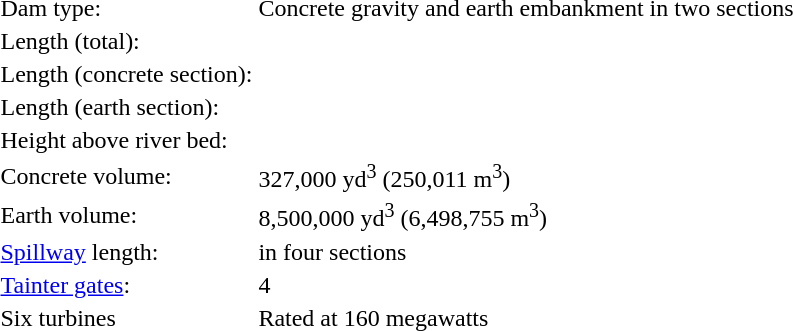<table>
<tr>
<td>Dam type:</td>
<td>Concrete gravity and earth embankment in two sections</td>
</tr>
<tr>
<td>Length (total):</td>
<td></td>
</tr>
<tr>
<td>Length (concrete section):</td>
<td></td>
</tr>
<tr>
<td>Length (earth section):</td>
<td></td>
</tr>
<tr>
<td>Height above river bed:</td>
<td></td>
</tr>
<tr>
<td>Concrete volume:</td>
<td>327,000 yd<sup>3</sup> (250,011 m<sup>3</sup>)</td>
</tr>
<tr>
<td>Earth volume:</td>
<td>8,500,000 yd<sup>3</sup> (6,498,755 m<sup>3</sup>)</td>
</tr>
<tr>
<td><a href='#'>Spillway</a> length:</td>
<td> in four sections</td>
</tr>
<tr>
<td><a href='#'>Tainter gates</a>:</td>
<td>4</td>
</tr>
<tr>
<td>Six turbines</td>
<td>Rated at 160 megawatts </td>
</tr>
</table>
